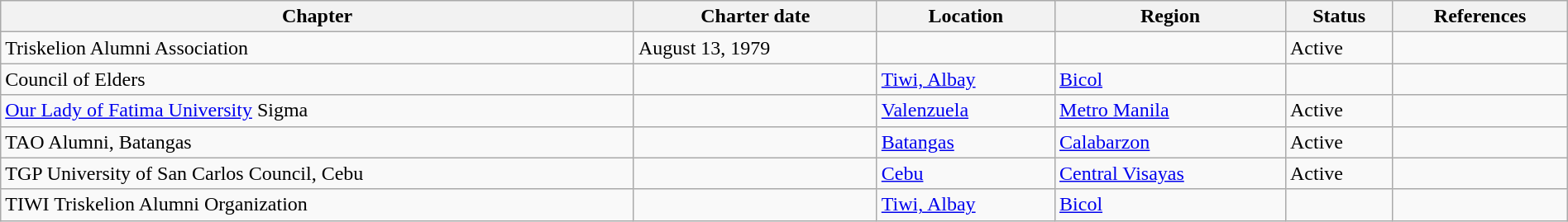<table class="wikitable sortable" style="width:100%;">
<tr>
<th>Chapter</th>
<th>Charter date</th>
<th>Location</th>
<th>Region</th>
<th>Status</th>
<th>References</th>
</tr>
<tr>
<td>Triskelion Alumni Association</td>
<td>August 13, 1979</td>
<td></td>
<td></td>
<td>Active</td>
<td></td>
</tr>
<tr>
<td>Council of Elders</td>
<td></td>
<td><a href='#'>Tiwi, Albay</a></td>
<td><a href='#'>Bicol</a></td>
<td></td>
<td></td>
</tr>
<tr>
<td><a href='#'>Our Lady of Fatima University</a> Sigma</td>
<td></td>
<td><a href='#'>Valenzuela</a></td>
<td><a href='#'>Metro Manila</a></td>
<td>Active</td>
<td></td>
</tr>
<tr>
<td>TAO Alumni, Batangas</td>
<td></td>
<td><a href='#'>Batangas</a></td>
<td><a href='#'>Calabarzon</a></td>
<td>Active</td>
<td></td>
</tr>
<tr>
<td>TGP University of San Carlos Council, Cebu</td>
<td></td>
<td><a href='#'>Cebu</a></td>
<td><a href='#'>Central Visayas</a></td>
<td>Active</td>
<td></td>
</tr>
<tr>
<td>TIWI Triskelion Alumni Organization</td>
<td></td>
<td><a href='#'>Tiwi, Albay</a></td>
<td><a href='#'>Bicol</a></td>
<td></td>
<td></td>
</tr>
</table>
